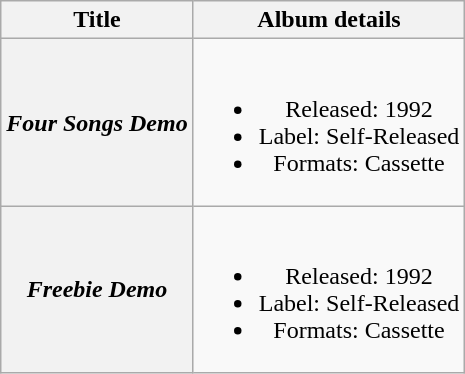<table class="wikitable plainrowheaders" style="text-align:center;">
<tr>
<th scope="col">Title</th>
<th scope="col">Album details</th>
</tr>
<tr>
<th scope="row"><em>Four Songs Demo</em></th>
<td><br><ul><li>Released: 1992</li><li>Label: Self-Released</li><li>Formats: Cassette</li></ul></td>
</tr>
<tr>
<th scope="row"><em>Freebie Demo</em></th>
<td><br><ul><li>Released: 1992</li><li>Label: Self-Released</li><li>Formats: Cassette</li></ul></td>
</tr>
</table>
